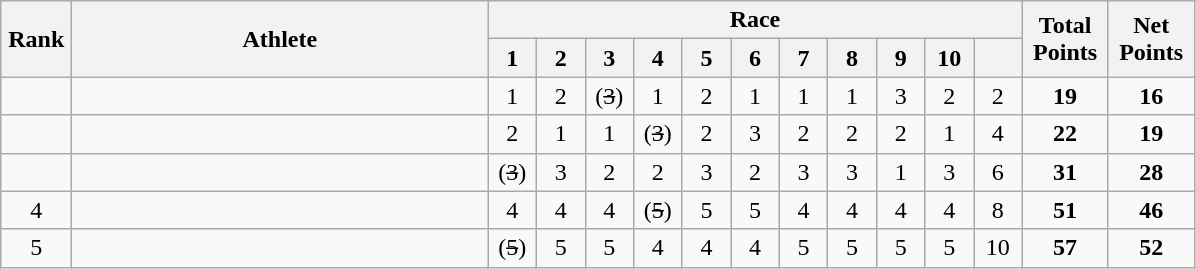<table | class="wikitable" style="text-align:center">
<tr>
<th rowspan="2" width=40>Rank</th>
<th rowspan="2" width=270>Athlete</th>
<th colspan="11">Race</th>
<th rowspan="2" width=50>Total Points</th>
<th rowspan="2" width=50>Net Points</th>
</tr>
<tr>
<th width=25>1</th>
<th width=25>2</th>
<th width=25>3</th>
<th width=25>4</th>
<th width=25>5</th>
<th width=25>6</th>
<th width=25>7</th>
<th width=25>8</th>
<th width=25>9</th>
<th width=25>10</th>
<th width=25></th>
</tr>
<tr>
<td></td>
<td align="left"></td>
<td>1</td>
<td>2</td>
<td>(<s>3</s>)</td>
<td>1</td>
<td>2</td>
<td>1</td>
<td>1</td>
<td>1</td>
<td>3</td>
<td>2</td>
<td>2</td>
<td><strong>19</strong></td>
<td><strong>16</strong></td>
</tr>
<tr>
<td></td>
<td align="left"></td>
<td>2</td>
<td>1</td>
<td>1</td>
<td>(<s>3</s>)</td>
<td>2</td>
<td>3</td>
<td>2</td>
<td>2</td>
<td>2</td>
<td>1</td>
<td>4</td>
<td><strong>22</strong></td>
<td><strong>19</strong></td>
</tr>
<tr>
<td></td>
<td align="left"></td>
<td>(<s>3</s>)</td>
<td>3</td>
<td>2</td>
<td>2</td>
<td>3</td>
<td>2</td>
<td>3</td>
<td>3</td>
<td>1</td>
<td>3</td>
<td>6</td>
<td><strong>31</strong></td>
<td><strong>28</strong></td>
</tr>
<tr>
<td>4</td>
<td align="left"></td>
<td>4</td>
<td>4</td>
<td>4</td>
<td>(<s>5</s>)</td>
<td>5</td>
<td>5</td>
<td>4</td>
<td>4</td>
<td>4</td>
<td>4</td>
<td>8</td>
<td><strong>51</strong></td>
<td><strong>46</strong></td>
</tr>
<tr>
<td>5</td>
<td align="left"></td>
<td>(<s>5</s>)</td>
<td>5</td>
<td>5</td>
<td>4</td>
<td>4</td>
<td>4</td>
<td>5</td>
<td>5</td>
<td>5</td>
<td>5</td>
<td>10</td>
<td><strong>57</strong></td>
<td><strong>52</strong></td>
</tr>
</table>
